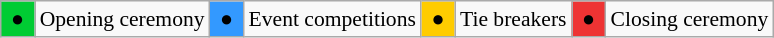<table class="wikitable" style="margin:0.5em auto; font-size:90%;position:relative;">
<tr>
<td bgcolor=#00cc33 align=center> ● </td>
<td>Opening ceremony</td>
<td bgcolor=#3399ff align=center> ● </td>
<td>Event competitions</td>
<td bgcolor=#ffcc00 align=center> ● </td>
<td>Tie breakers</td>
<td bgcolor=#ee3333> ● </td>
<td>Closing ceremony</td>
</tr>
</table>
